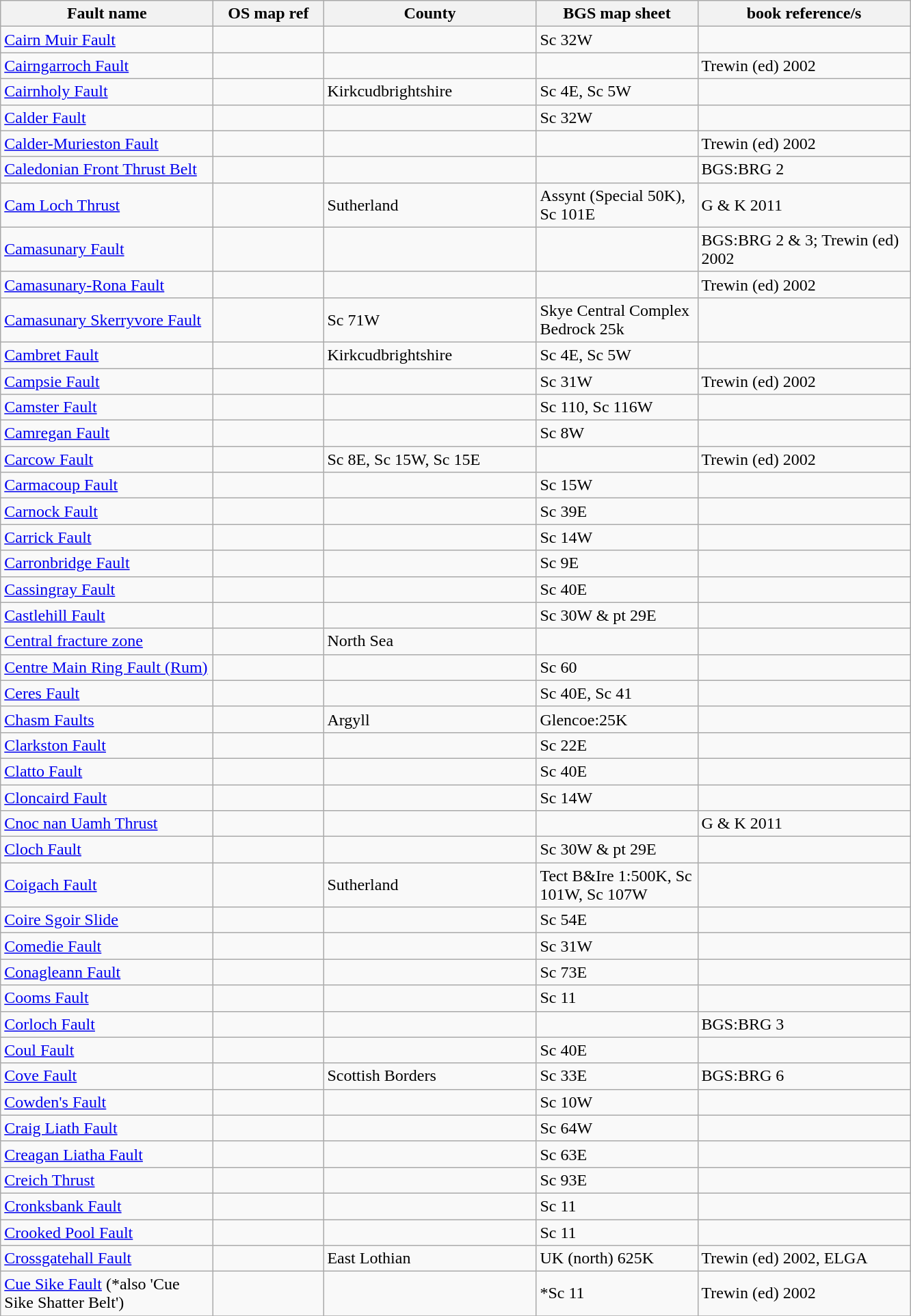<table class="wikitable">
<tr>
<th width="200pt">Fault name</th>
<th width="100pt">OS map ref</th>
<th width="200pt">County</th>
<th width="150pt">BGS map sheet</th>
<th width="200pt">book reference/s</th>
</tr>
<tr>
<td><a href='#'>Cairn Muir Fault</a></td>
<td></td>
<td></td>
<td>Sc 32W</td>
<td></td>
</tr>
<tr>
<td><a href='#'>Cairngarroch Fault</a></td>
<td></td>
<td></td>
<td></td>
<td>Trewin (ed) 2002</td>
</tr>
<tr>
<td><a href='#'>Cairnholy Fault</a></td>
<td></td>
<td>Kirkcudbrightshire</td>
<td>Sc 4E, Sc 5W</td>
<td></td>
</tr>
<tr>
<td><a href='#'>Calder Fault</a></td>
<td></td>
<td></td>
<td>Sc 32W</td>
<td></td>
</tr>
<tr>
<td><a href='#'>Calder-Murieston Fault</a></td>
<td></td>
<td></td>
<td></td>
<td>Trewin (ed) 2002</td>
</tr>
<tr>
<td><a href='#'>Caledonian Front Thrust Belt</a></td>
<td></td>
<td></td>
<td></td>
<td>BGS:BRG 2</td>
</tr>
<tr>
<td><a href='#'>Cam Loch Thrust</a></td>
<td></td>
<td>Sutherland</td>
<td>Assynt (Special 50K), Sc 101E</td>
<td>G & K 2011</td>
</tr>
<tr>
<td><a href='#'>Camasunary Fault</a></td>
<td></td>
<td></td>
<td></td>
<td>BGS:BRG 2 & 3; Trewin (ed) 2002</td>
</tr>
<tr>
<td><a href='#'>Camasunary-Rona Fault</a></td>
<td></td>
<td></td>
<td></td>
<td>Trewin (ed) 2002</td>
</tr>
<tr>
<td><a href='#'>Camasunary Skerryvore Fault</a></td>
<td></td>
<td>Sc 71W</td>
<td>Skye Central Complex Bedrock 25k</td>
<td></td>
</tr>
<tr>
<td><a href='#'>Cambret Fault</a></td>
<td></td>
<td>Kirkcudbrightshire</td>
<td>Sc 4E, Sc 5W</td>
<td></td>
</tr>
<tr>
<td><a href='#'>Campsie Fault</a></td>
<td></td>
<td></td>
<td>Sc 31W</td>
<td>Trewin (ed) 2002</td>
</tr>
<tr>
<td><a href='#'>Camster Fault</a></td>
<td></td>
<td></td>
<td>Sc 110, Sc 116W</td>
<td></td>
</tr>
<tr>
<td><a href='#'>Camregan Fault</a></td>
<td></td>
<td></td>
<td>Sc 8W</td>
<td></td>
</tr>
<tr>
<td><a href='#'>Carcow Fault</a></td>
<td></td>
<td>Sc 8E, Sc 15W, Sc 15E</td>
<td></td>
<td>Trewin (ed) 2002</td>
</tr>
<tr>
<td><a href='#'>Carmacoup Fault</a></td>
<td></td>
<td></td>
<td>Sc 15W</td>
<td></td>
</tr>
<tr>
<td><a href='#'>Carnock Fault</a></td>
<td></td>
<td></td>
<td>Sc 39E</td>
<td></td>
</tr>
<tr>
<td><a href='#'>Carrick Fault</a></td>
<td></td>
<td></td>
<td>Sc 14W</td>
<td></td>
</tr>
<tr>
<td><a href='#'>Carronbridge Fault</a></td>
<td></td>
<td></td>
<td>Sc 9E</td>
<td></td>
</tr>
<tr>
<td><a href='#'>Cassingray Fault</a></td>
<td></td>
<td></td>
<td>Sc 40E</td>
<td></td>
</tr>
<tr>
<td><a href='#'>Castlehill Fault</a></td>
<td></td>
<td></td>
<td>Sc 30W & pt 29E</td>
<td></td>
</tr>
<tr>
<td><a href='#'>Central fracture zone</a></td>
<td></td>
<td>North Sea</td>
<td></td>
<td></td>
</tr>
<tr>
<td><a href='#'>Centre Main Ring Fault (Rum)</a></td>
<td></td>
<td></td>
<td>Sc 60</td>
<td></td>
</tr>
<tr>
<td><a href='#'>Ceres Fault</a></td>
<td></td>
<td></td>
<td>Sc 40E, Sc 41</td>
<td></td>
</tr>
<tr>
<td><a href='#'>Chasm Faults</a></td>
<td></td>
<td>Argyll</td>
<td>Glencoe:25K</td>
<td></td>
</tr>
<tr>
<td><a href='#'>Clarkston Fault</a></td>
<td></td>
<td></td>
<td>Sc 22E</td>
<td></td>
</tr>
<tr>
<td><a href='#'>Clatto Fault</a></td>
<td></td>
<td></td>
<td>Sc 40E</td>
<td></td>
</tr>
<tr>
<td><a href='#'>Cloncaird Fault</a></td>
<td></td>
<td></td>
<td>Sc 14W</td>
<td></td>
</tr>
<tr>
<td><a href='#'>Cnoc nan Uamh Thrust</a></td>
<td></td>
<td></td>
<td></td>
<td>G & K 2011</td>
</tr>
<tr>
<td><a href='#'>Cloch Fault</a></td>
<td></td>
<td></td>
<td>Sc 30W & pt 29E</td>
<td></td>
</tr>
<tr>
<td><a href='#'>Coigach Fault</a></td>
<td></td>
<td>Sutherland</td>
<td>Tect B&Ire 1:500K, Sc 101W, Sc 107W</td>
<td></td>
</tr>
<tr>
<td><a href='#'>Coire Sgoir Slide</a></td>
<td></td>
<td></td>
<td>Sc 54E</td>
<td></td>
</tr>
<tr>
<td><a href='#'>Comedie Fault</a></td>
<td></td>
<td></td>
<td>Sc 31W</td>
<td></td>
</tr>
<tr>
<td><a href='#'>Conagleann Fault</a></td>
<td></td>
<td></td>
<td>Sc 73E</td>
<td></td>
</tr>
<tr>
<td><a href='#'>Cooms Fault</a></td>
<td></td>
<td></td>
<td>Sc 11</td>
<td></td>
</tr>
<tr>
<td><a href='#'>Corloch Fault</a></td>
<td></td>
<td></td>
<td></td>
<td>BGS:BRG 3</td>
</tr>
<tr>
<td><a href='#'>Coul Fault</a></td>
<td></td>
<td></td>
<td>Sc 40E</td>
<td></td>
</tr>
<tr>
<td><a href='#'>Cove Fault</a></td>
<td></td>
<td>Scottish Borders</td>
<td>Sc 33E</td>
<td>BGS:BRG 6</td>
</tr>
<tr>
<td><a href='#'>Cowden's Fault</a></td>
<td></td>
<td></td>
<td>Sc 10W</td>
<td></td>
</tr>
<tr>
<td><a href='#'>Craig Liath Fault</a></td>
<td></td>
<td></td>
<td>Sc 64W</td>
<td></td>
</tr>
<tr>
<td><a href='#'>Creagan Liatha Fault</a></td>
<td></td>
<td></td>
<td>Sc 63E</td>
<td></td>
</tr>
<tr>
<td><a href='#'>Creich Thrust</a></td>
<td></td>
<td></td>
<td>Sc 93E</td>
<td></td>
</tr>
<tr>
<td><a href='#'>Cronksbank Fault</a></td>
<td></td>
<td></td>
<td>Sc 11</td>
<td></td>
</tr>
<tr>
<td><a href='#'>Crooked Pool Fault</a></td>
<td></td>
<td></td>
<td>Sc 11</td>
<td></td>
</tr>
<tr>
<td><a href='#'>Crossgatehall Fault</a></td>
<td></td>
<td>East Lothian</td>
<td>UK (north) 625K</td>
<td>Trewin (ed) 2002, ELGA</td>
</tr>
<tr>
<td><a href='#'>Cue Sike Fault</a> (*also 'Cue Sike Shatter Belt')</td>
<td></td>
<td></td>
<td>*Sc 11</td>
<td>Trewin (ed) 2002</td>
</tr>
<tr>
</tr>
</table>
